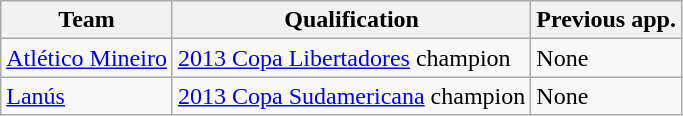<table class="wikitable">
<tr>
<th>Team</th>
<th>Qualification</th>
<th>Previous app.</th>
</tr>
<tr>
<td> <a href='#'>Atlético Mineiro</a></td>
<td><a href='#'>2013 Copa Libertadores</a> champion</td>
<td>None</td>
</tr>
<tr>
<td> <a href='#'>Lanús</a></td>
<td><a href='#'>2013 Copa Sudamericana</a> champion</td>
<td>None</td>
</tr>
</table>
